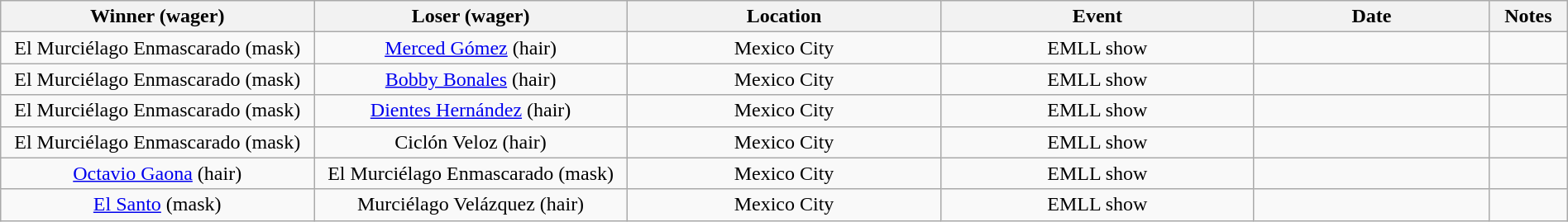<table class="wikitable sortable" width=100%  style="text-align: center">
<tr>
<th width=20% scope="col">Winner (wager)</th>
<th width=20% scope="col">Loser (wager)</th>
<th width=20% scope="col">Location</th>
<th width=20% scope="col">Event</th>
<th width=15% scope="col">Date</th>
<th class="unsortable" width=5% scope="col">Notes</th>
</tr>
<tr>
<td>El Murciélago Enmascarado (mask)</td>
<td><a href='#'>Merced Gómez</a> (hair)</td>
<td>Mexico City</td>
<td>EMLL show</td>
<td></td>
<td></td>
</tr>
<tr>
<td>El Murciélago Enmascarado (mask)</td>
<td><a href='#'>Bobby Bonales</a> (hair)</td>
<td>Mexico City</td>
<td>EMLL show</td>
<td></td>
<td></td>
</tr>
<tr>
<td>El Murciélago Enmascarado (mask)</td>
<td><a href='#'>Dientes Hernández</a> (hair)</td>
<td>Mexico City</td>
<td>EMLL show</td>
<td></td>
<td></td>
</tr>
<tr>
<td>El Murciélago Enmascarado (mask)</td>
<td>Ciclón Veloz (hair)</td>
<td>Mexico City</td>
<td>EMLL show</td>
<td></td>
<td></td>
</tr>
<tr>
<td><a href='#'>Octavio Gaona</a> (hair)</td>
<td>El Murciélago Enmascarado (mask)</td>
<td>Mexico City</td>
<td>EMLL show</td>
<td></td>
<td></td>
</tr>
<tr>
<td><a href='#'>El Santo</a> (mask)</td>
<td>Murciélago Velázquez (hair)</td>
<td>Mexico City</td>
<td>EMLL show</td>
<td></td>
<td></td>
</tr>
</table>
